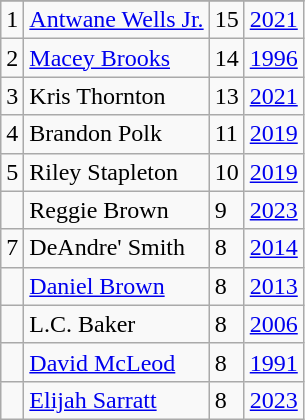<table class="wikitable">
<tr>
</tr>
<tr>
<td>1</td>
<td><a href='#'>Antwane Wells Jr.</a></td>
<td>15</td>
<td><a href='#'>2021</a></td>
</tr>
<tr>
<td>2</td>
<td><a href='#'>Macey Brooks</a></td>
<td>14</td>
<td><a href='#'>1996</a></td>
</tr>
<tr>
<td>3</td>
<td>Kris Thornton</td>
<td>13</td>
<td><a href='#'>2021</a></td>
</tr>
<tr>
<td>4</td>
<td>Brandon Polk</td>
<td>11</td>
<td><a href='#'>2019</a></td>
</tr>
<tr>
<td>5</td>
<td>Riley Stapleton</td>
<td>10</td>
<td><a href='#'>2019</a></td>
</tr>
<tr>
<td></td>
<td>Reggie Brown</td>
<td>9</td>
<td><a href='#'>2023</a></td>
</tr>
<tr>
<td>7</td>
<td>DeAndre' Smith</td>
<td>8</td>
<td><a href='#'>2014</a></td>
</tr>
<tr>
<td></td>
<td><a href='#'>Daniel Brown</a></td>
<td>8</td>
<td><a href='#'>2013</a></td>
</tr>
<tr>
<td></td>
<td>L.C. Baker</td>
<td>8</td>
<td><a href='#'>2006</a></td>
</tr>
<tr>
<td></td>
<td><a href='#'>David McLeod</a></td>
<td>8</td>
<td><a href='#'>1991</a></td>
</tr>
<tr>
<td></td>
<td><a href='#'>Elijah Sarratt</a></td>
<td>8</td>
<td><a href='#'>2023</a></td>
</tr>
</table>
